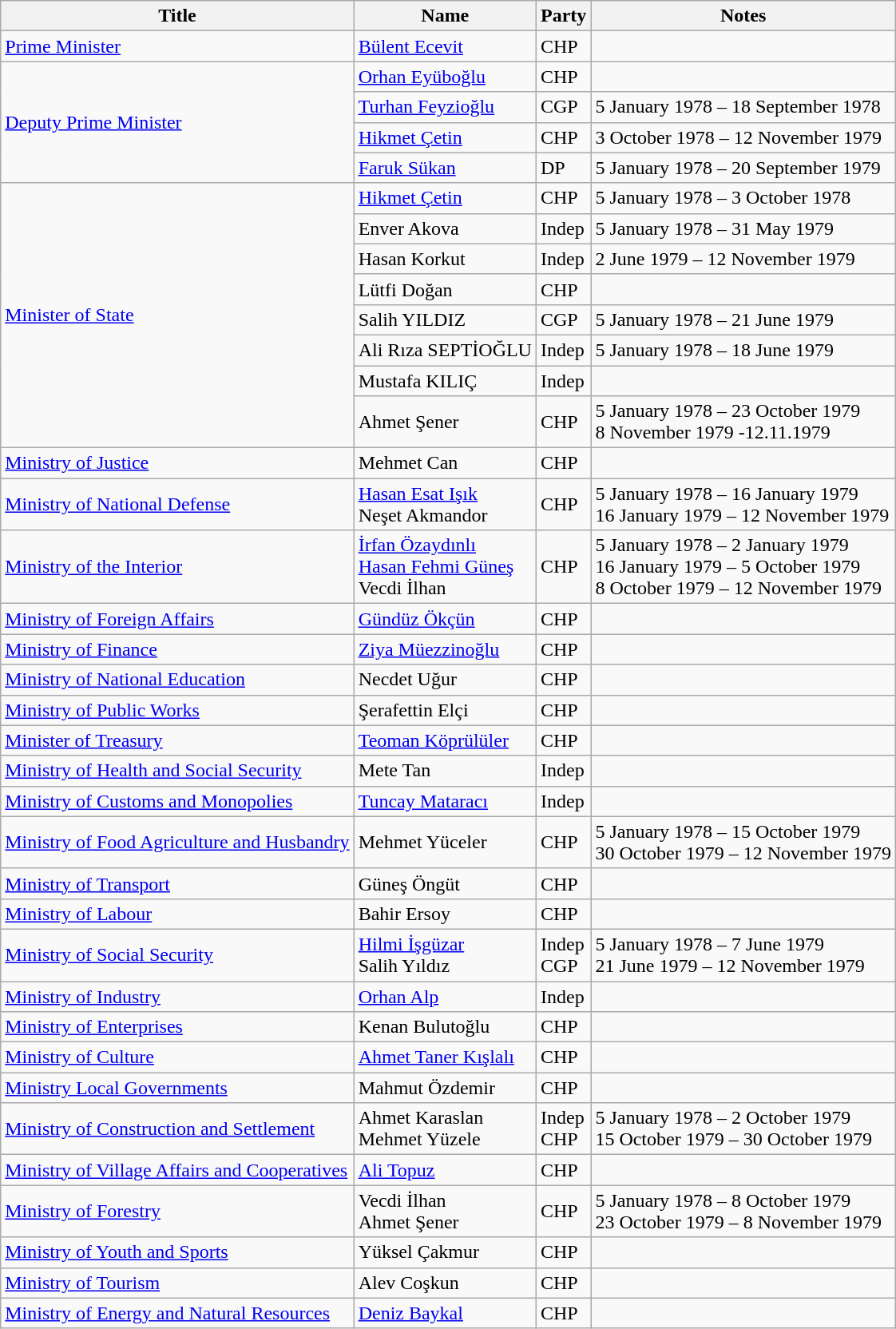<table class="wikitable">
<tr>
<th>Title</th>
<th>Name</th>
<th>Party</th>
<th>Notes</th>
</tr>
<tr>
<td><a href='#'>Prime Minister</a></td>
<td><a href='#'>Bülent Ecevit</a></td>
<td>CHP</td>
<td></td>
</tr>
<tr>
<td rowspan="4"><a href='#'>Deputy Prime Minister</a></td>
<td><a href='#'>Orhan Eyüboğlu</a></td>
<td>CHP</td>
<td></td>
</tr>
<tr>
<td><a href='#'>Turhan Feyzioğlu</a></td>
<td>CGP</td>
<td>5 January 1978 – 18 September 1978</td>
</tr>
<tr>
<td><a href='#'>Hikmet Çetin</a></td>
<td>CHP</td>
<td>3 October 1978 – 12 November 1979</td>
</tr>
<tr>
<td><a href='#'>Faruk Sükan</a></td>
<td>DP</td>
<td>5 January 1978 – 20 September 1979</td>
</tr>
<tr>
<td rowspan="8"><a href='#'>Minister of State</a></td>
<td><a href='#'>Hikmet Çetin</a></td>
<td>CHP</td>
<td>5 January 1978 – 3 October 1978</td>
</tr>
<tr>
<td>Enver Akova</td>
<td>Indep</td>
<td>5 January 1978 – 31 May 1979</td>
</tr>
<tr>
<td>Hasan Korkut</td>
<td>Indep</td>
<td>2 June 1979 – 12 November 1979</td>
</tr>
<tr>
<td>Lütfi Doğan</td>
<td>CHP</td>
<td></td>
</tr>
<tr>
<td>Salih YILDIZ</td>
<td>CGP</td>
<td>5 January 1978 – 21 June 1979</td>
</tr>
<tr>
<td>Ali Rıza SEPTİOĞLU</td>
<td>Indep</td>
<td>5 January 1978 – 18 June 1979</td>
</tr>
<tr>
<td>Mustafa KILIÇ</td>
<td>Indep</td>
<td></td>
</tr>
<tr>
<td>Ahmet Şener</td>
<td>CHP</td>
<td>5 January 1978 – 23 October 1979<br>8 November 1979 -12.11.1979</td>
</tr>
<tr>
<td><a href='#'>Ministry of Justice</a></td>
<td>Mehmet Can</td>
<td>CHP</td>
<td></td>
</tr>
<tr>
<td><a href='#'>Ministry of National Defense</a></td>
<td><a href='#'>Hasan Esat Işık</a><br>Neşet Akmandor</td>
<td>CHP</td>
<td>5 January 1978 – 16 January 1979<br>16 January 1979 – 12 November 1979</td>
</tr>
<tr>
<td><a href='#'>Ministry of the Interior</a></td>
<td><a href='#'>İrfan Özaydınlı</a><br><a href='#'>Hasan Fehmi Güneş</a><br>Vecdi İlhan</td>
<td>CHP</td>
<td>5 January 1978 – 2 January 1979<br>16 January 1979 – 5 October 1979<br>8 October 1979 – 12 November 1979</td>
</tr>
<tr>
<td><a href='#'>Ministry of Foreign Affairs</a></td>
<td><a href='#'>Gündüz Ökçün</a></td>
<td>CHP</td>
<td></td>
</tr>
<tr>
<td><a href='#'>Ministry of Finance</a></td>
<td><a href='#'>Ziya Müezzinoğlu</a></td>
<td>CHP</td>
<td></td>
</tr>
<tr>
<td><a href='#'>Ministry of National Education</a></td>
<td>Necdet Uğur</td>
<td>CHP</td>
<td></td>
</tr>
<tr>
<td><a href='#'>Ministry of Public Works</a></td>
<td>Şerafettin Elçi</td>
<td>CHP</td>
<td></td>
</tr>
<tr>
<td><a href='#'>Minister of Treasury</a></td>
<td><a href='#'>Teoman Köprülüler</a></td>
<td>CHP</td>
<td></td>
</tr>
<tr>
<td><a href='#'>Ministry of Health and Social Security</a></td>
<td>Mete Tan</td>
<td>Indep</td>
<td></td>
</tr>
<tr>
<td><a href='#'>Ministry of Customs and Monopolies</a></td>
<td><a href='#'>Tuncay Mataracı</a></td>
<td>Indep</td>
<td></td>
</tr>
<tr>
<td><a href='#'>Ministry of Food Agriculture and Husbandry</a></td>
<td>Mehmet Yüceler</td>
<td>CHP</td>
<td>5 January 1978 – 15 October 1979<br>30 October 1979 – 12 November 1979</td>
</tr>
<tr>
<td><a href='#'>Ministry of Transport</a></td>
<td>Güneş Öngüt</td>
<td>CHP</td>
<td></td>
</tr>
<tr>
<td><a href='#'>Ministry of Labour</a></td>
<td>Bahir Ersoy</td>
<td>CHP</td>
<td></td>
</tr>
<tr>
<td><a href='#'>Ministry of Social Security</a></td>
<td><a href='#'>Hilmi İşgüzar</a><br>Salih Yıldız</td>
<td>Indep<br>CGP</td>
<td>5 January 1978 – 7 June 1979<br> 21 June 1979 – 12 November 1979</td>
</tr>
<tr>
<td><a href='#'>Ministry of Industry</a></td>
<td><a href='#'>Orhan Alp</a></td>
<td>Indep</td>
<td></td>
</tr>
<tr>
<td><a href='#'>Ministry of Enterprises</a></td>
<td>Kenan Bulutoğlu</td>
<td>CHP</td>
<td></td>
</tr>
<tr>
<td><a href='#'>Ministry of Culture</a></td>
<td><a href='#'>Ahmet Taner Kışlalı</a></td>
<td>CHP</td>
<td></td>
</tr>
<tr>
<td><a href='#'>Ministry Local Governments</a></td>
<td>Mahmut Özdemir</td>
<td>CHP</td>
<td></td>
</tr>
<tr>
<td><a href='#'>Ministry of Construction and Settlement</a></td>
<td>Ahmet Karaslan<br>Mehmet Yüzele</td>
<td>Indep<br>CHP</td>
<td>5 January 1978 – 2 October 1979<br>15 October 1979 – 30 October 1979</td>
</tr>
<tr>
<td><a href='#'>Ministry of Village Affairs and Cooperatives</a></td>
<td><a href='#'>Ali Topuz</a></td>
<td>CHP</td>
<td></td>
</tr>
<tr>
<td><a href='#'>Ministry of Forestry</a></td>
<td>Vecdi İlhan<br>Ahmet Şener</td>
<td>CHP</td>
<td>5 January 1978 – 8 October 1979<br>23 October 1979 – 8 November 1979</td>
</tr>
<tr>
<td><a href='#'>Ministry of Youth and Sports</a></td>
<td>Yüksel Çakmur</td>
<td>CHP</td>
<td></td>
</tr>
<tr>
<td><a href='#'>Ministry of Tourism</a></td>
<td>Alev Coşkun</td>
<td>CHP</td>
<td></td>
</tr>
<tr>
<td><a href='#'>Ministry of Energy and Natural Resources</a></td>
<td><a href='#'>Deniz Baykal</a></td>
<td>CHP</td>
<td></td>
</tr>
</table>
